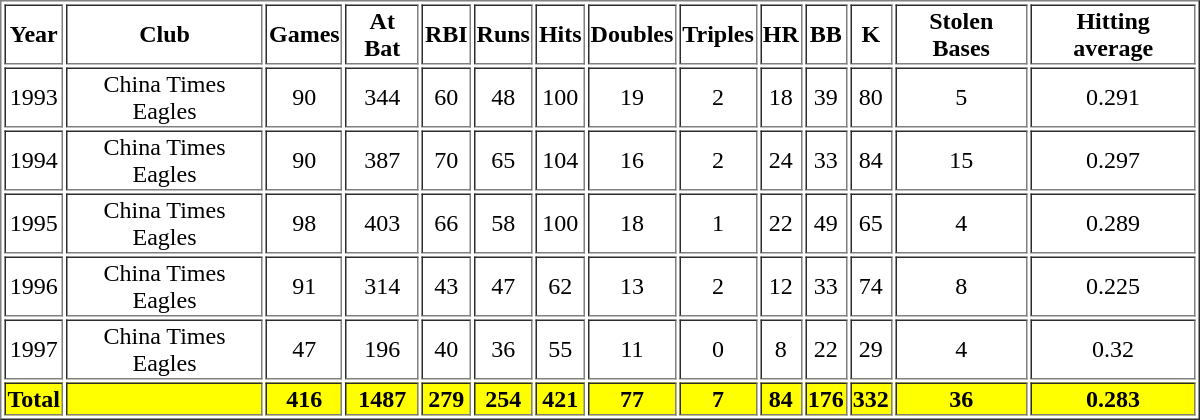<table border=1 width="800px">
<tr align=middle>
<th>Year</th>
<th>Club</th>
<th>Games</th>
<th>At Bat</th>
<th>RBI</th>
<th>Runs</th>
<th>Hits</th>
<th>Doubles</th>
<th>Triples</th>
<th>HR</th>
<th>BB</th>
<th>K</th>
<th>Stolen Bases</th>
<th>Hitting average</th>
</tr>
<tr align="center">
<td>1993</td>
<td>China Times Eagles</td>
<td>90</td>
<td>344</td>
<td>60</td>
<td>48</td>
<td>100</td>
<td>19</td>
<td>2</td>
<td>18</td>
<td>39</td>
<td>80</td>
<td>5</td>
<td>0.291</td>
</tr>
<tr align="center">
<td>1994</td>
<td>China Times Eagles</td>
<td>90</td>
<td>387</td>
<td>70</td>
<td>65</td>
<td>104</td>
<td>16</td>
<td>2</td>
<td>24</td>
<td>33</td>
<td>84</td>
<td>15</td>
<td>0.297</td>
</tr>
<tr align="center">
<td>1995</td>
<td>China Times Eagles</td>
<td>98</td>
<td>403</td>
<td>66</td>
<td>58</td>
<td>100</td>
<td>18</td>
<td>1</td>
<td>22</td>
<td>49</td>
<td>65</td>
<td>4</td>
<td>0.289</td>
</tr>
<tr align="center">
<td>1996</td>
<td>China Times Eagles</td>
<td>91</td>
<td>314</td>
<td>43</td>
<td>47</td>
<td>62</td>
<td>13</td>
<td>2</td>
<td>12</td>
<td>33</td>
<td>74</td>
<td>8</td>
<td>0.225</td>
</tr>
<tr align="center">
<td>1997</td>
<td>China Times Eagles</td>
<td>47</td>
<td>196</td>
<td>40</td>
<td>36</td>
<td>55</td>
<td>11</td>
<td>0</td>
<td>8</td>
<td>22</td>
<td>29</td>
<td>4</td>
<td>0.32</td>
</tr>
<tr align=middle style="color:black; background-color:yellow">
<th>Total</th>
<th></th>
<th>416</th>
<th>1487</th>
<th>279</th>
<th>254</th>
<th>421</th>
<th>77</th>
<th>7</th>
<th>84</th>
<th>176</th>
<th>332</th>
<th>36</th>
<th>0.283</th>
</tr>
</table>
